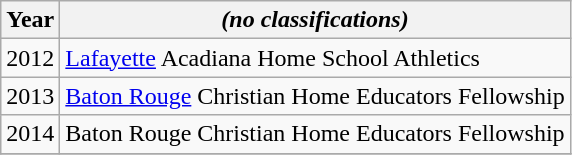<table class="wikitable sortable">
<tr>
<th>Year</th>
<th><em>(no classifications)</em></th>
</tr>
<tr>
<td>2012</td>
<td><a href='#'>Lafayette</a> Acadiana Home School Athletics</td>
</tr>
<tr>
<td>2013</td>
<td><a href='#'>Baton Rouge</a> Christian Home Educators Fellowship</td>
</tr>
<tr>
<td>2014</td>
<td>Baton Rouge Christian Home Educators Fellowship</td>
</tr>
<tr>
</tr>
</table>
